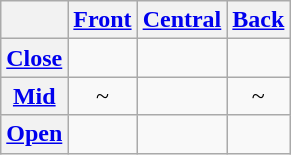<table class="wikitable" style="text-align:center">
<tr>
<th></th>
<th><a href='#'>Front</a></th>
<th><a href='#'>Central</a></th>
<th><a href='#'>Back</a></th>
</tr>
<tr align="center">
<th><a href='#'>Close</a></th>
<td></td>
<td></td>
<td></td>
</tr>
<tr align="center">
<th><a href='#'>Mid</a></th>
<td> ~ </td>
<td></td>
<td> ~ </td>
</tr>
<tr align="center">
<th><a href='#'>Open</a></th>
<td></td>
<td></td>
<td></td>
</tr>
</table>
